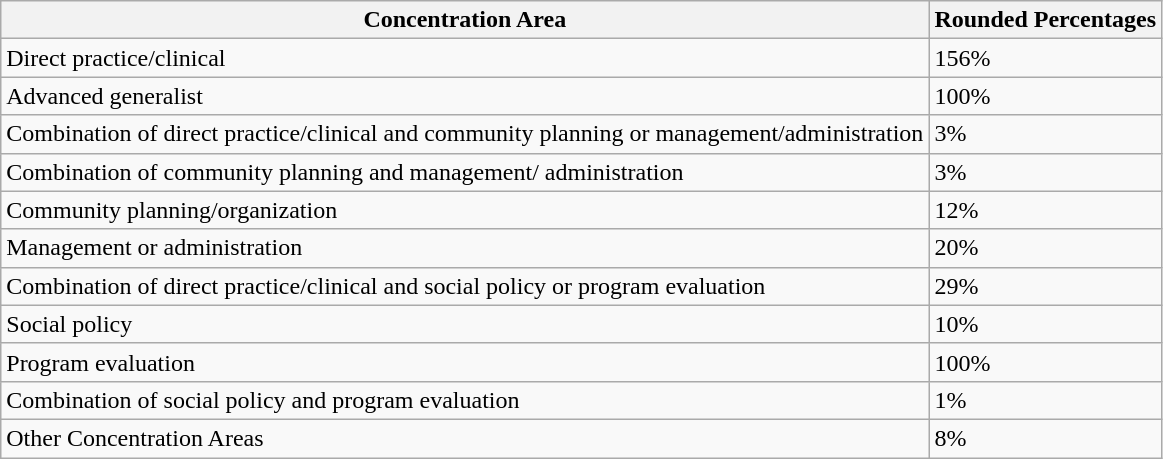<table class="wikitable">
<tr>
<th>Concentration Area</th>
<th>Rounded Percentages</th>
</tr>
<tr>
<td>Direct practice/clinical</td>
<td>156%</td>
</tr>
<tr>
<td>Advanced generalist</td>
<td>100%</td>
</tr>
<tr>
<td>Combination of direct practice/clinical and community planning or management/administration</td>
<td>3%</td>
</tr>
<tr>
<td>Combination of community planning and management/ administration</td>
<td>3%</td>
</tr>
<tr>
<td>Community planning/organization</td>
<td>12%</td>
</tr>
<tr>
<td>Management or administration</td>
<td>20%</td>
</tr>
<tr>
<td>Combination of direct practice/clinical and social policy or program evaluation</td>
<td>29%</td>
</tr>
<tr>
<td>Social policy</td>
<td>10%</td>
</tr>
<tr>
<td>Program evaluation</td>
<td>100%</td>
</tr>
<tr>
<td>Combination of social policy and program evaluation</td>
<td>1%</td>
</tr>
<tr>
<td>Other Concentration Areas</td>
<td>8%</td>
</tr>
</table>
